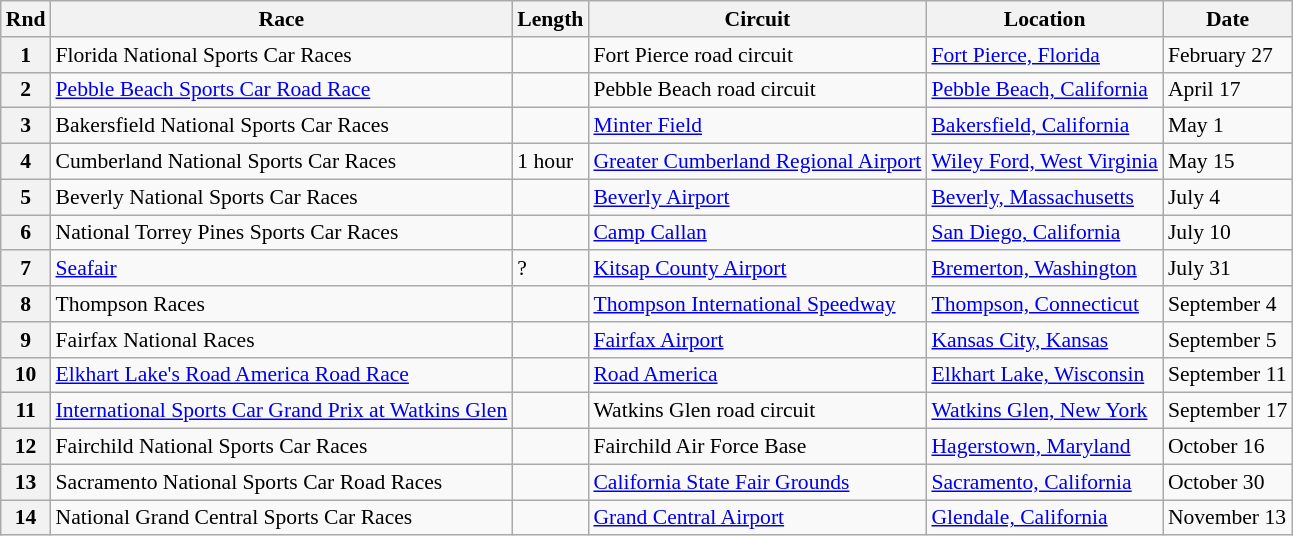<table class="wikitable" style="font-size: 90%;">
<tr>
<th>Rnd</th>
<th>Race</th>
<th>Length</th>
<th>Circuit</th>
<th>Location</th>
<th>Date</th>
</tr>
<tr>
<th>1</th>
<td>Florida National Sports Car Races</td>
<td></td>
<td>Fort Pierce road circuit</td>
<td><a href='#'>Fort Pierce, Florida</a></td>
<td>February 27</td>
</tr>
<tr>
<th>2</th>
<td><a href='#'>Pebble Beach Sports Car Road Race</a></td>
<td></td>
<td>Pebble Beach road circuit</td>
<td><a href='#'>Pebble Beach, California</a></td>
<td>April 17</td>
</tr>
<tr>
<th>3</th>
<td>Bakersfield National Sports Car Races</td>
<td></td>
<td><a href='#'>Minter Field</a></td>
<td><a href='#'>Bakersfield, California</a></td>
<td>May 1</td>
</tr>
<tr>
<th>4</th>
<td>Cumberland National Sports Car Races</td>
<td>1 hour</td>
<td><a href='#'>Greater Cumberland Regional Airport</a></td>
<td><a href='#'>Wiley Ford, West Virginia</a></td>
<td>May 15</td>
</tr>
<tr>
<th>5</th>
<td>Beverly National Sports Car Races</td>
<td></td>
<td><a href='#'>Beverly Airport</a></td>
<td><a href='#'>Beverly, Massachusetts</a></td>
<td>July 4</td>
</tr>
<tr>
<th>6</th>
<td>National Torrey Pines Sports Car Races</td>
<td></td>
<td><a href='#'>Camp Callan</a></td>
<td><a href='#'>San Diego, California</a></td>
<td>July 10</td>
</tr>
<tr>
<th>7</th>
<td><a href='#'>Seafair</a></td>
<td>?</td>
<td><a href='#'>Kitsap County Airport</a></td>
<td><a href='#'>Bremerton, Washington</a></td>
<td>July 31</td>
</tr>
<tr>
<th>8</th>
<td>Thompson Races</td>
<td></td>
<td><a href='#'>Thompson International Speedway</a></td>
<td><a href='#'>Thompson, Connecticut</a></td>
<td>September 4</td>
</tr>
<tr>
<th>9</th>
<td>Fairfax National Races</td>
<td></td>
<td><a href='#'>Fairfax Airport</a></td>
<td><a href='#'>Kansas City, Kansas</a></td>
<td>September 5</td>
</tr>
<tr>
<th>10</th>
<td><a href='#'>Elkhart Lake's Road America Road Race</a></td>
<td></td>
<td><a href='#'>Road America</a></td>
<td><a href='#'>Elkhart Lake, Wisconsin</a></td>
<td>September 11</td>
</tr>
<tr>
<th>11</th>
<td><a href='#'>International Sports Car Grand Prix at Watkins Glen</a></td>
<td></td>
<td>Watkins Glen road circuit</td>
<td><a href='#'>Watkins Glen, New York</a></td>
<td>September 17</td>
</tr>
<tr>
<th>12</th>
<td>Fairchild National Sports Car Races</td>
<td></td>
<td>Fairchild Air Force Base</td>
<td><a href='#'>Hagerstown, Maryland</a></td>
<td>October 16</td>
</tr>
<tr>
<th>13</th>
<td>Sacramento National Sports Car Road Races</td>
<td></td>
<td><a href='#'>California State Fair Grounds</a></td>
<td><a href='#'>Sacramento, California</a></td>
<td>October 30</td>
</tr>
<tr>
<th>14</th>
<td>National Grand Central Sports Car Races</td>
<td></td>
<td><a href='#'>Grand Central Airport</a></td>
<td><a href='#'>Glendale, California</a></td>
<td>November 13</td>
</tr>
</table>
